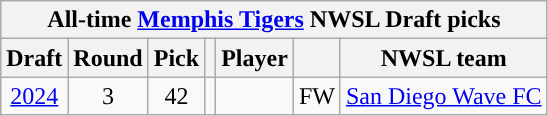<table class="wikitable sortable" style="text-align: center;">
<tr>
<th colspan="7" style="background:#">All-time <a href='#'><span>Memphis Tigers</span></a> NWSL Draft picks</th>
</tr>
<tr>
<th scope="col">Draft</th>
<th scope="col">Round</th>
<th scope="col">Pick</th>
<th scope="col"></th>
<th scope="col">Player</th>
<th scope="col"></th>
<th scope="col">NWSL team</th>
</tr>
<tr>
<td><a href='#'>2024</a></td>
<td>3</td>
<td>42</td>
<td></td>
<td></td>
<td>FW</td>
<td><a href='#'>San Diego Wave FC</a></td>
</tr>
</table>
